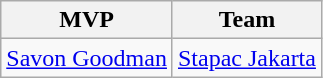<table class="wikitable">
<tr>
<th>MVP</th>
<th>Team</th>
</tr>
<tr>
<td><a href='#'>Savon Goodman</a></td>
<td><a href='#'>Stapac Jakarta</a></td>
</tr>
</table>
